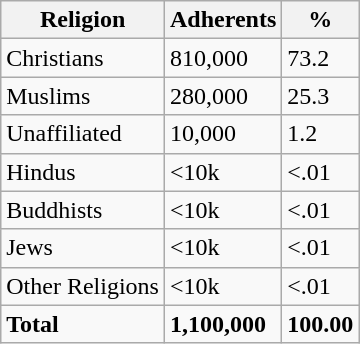<table class="wikitable sortable">
<tr>
<th>Religion</th>
<th>Adherents</th>
<th>%</th>
</tr>
<tr>
<td>Christians</td>
<td>810,000</td>
<td>73.2</td>
</tr>
<tr>
<td>Muslims</td>
<td>280,000</td>
<td>25.3</td>
</tr>
<tr>
<td>Unaffiliated</td>
<td>10,000</td>
<td>1.2</td>
</tr>
<tr>
<td>Hindus</td>
<td><10k</td>
<td><.01</td>
</tr>
<tr>
<td>Buddhists</td>
<td><10k</td>
<td><.01</td>
</tr>
<tr>
<td>Jews</td>
<td><10k</td>
<td><.01</td>
</tr>
<tr>
<td>Other Religions</td>
<td><10k</td>
<td><.01</td>
</tr>
<tr>
<td><strong>Total</strong></td>
<td><strong>1,100,000</strong></td>
<td><strong>100.00</strong></td>
</tr>
</table>
